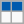<table class="wikitable" style="text-align:center;">
<tr>
<td bgcolor="#005bAE"><div></div></td>
<td bgcolor="#005bAE"><div></div></td>
</tr>
<tr>
<td></td>
<td></td>
</tr>
</table>
